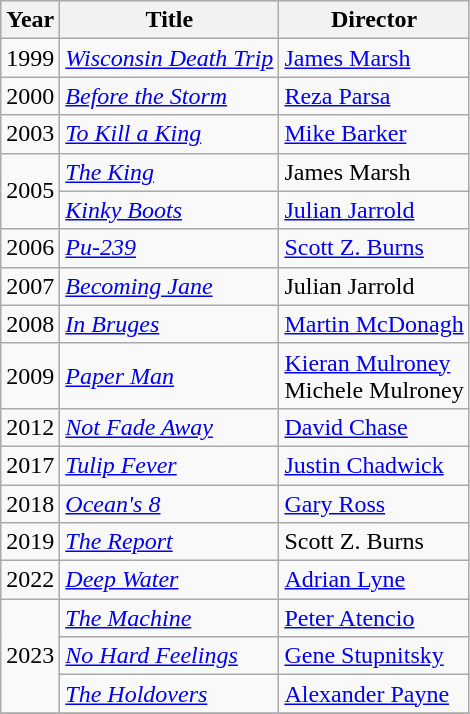<table class="wikitable">
<tr>
<th>Year</th>
<th>Title</th>
<th>Director</th>
</tr>
<tr>
<td>1999</td>
<td><em><a href='#'>Wisconsin Death Trip</a></em></td>
<td><a href='#'>James Marsh</a></td>
</tr>
<tr>
<td>2000</td>
<td><em><a href='#'>Before the Storm</a></em></td>
<td><a href='#'>Reza Parsa</a></td>
</tr>
<tr>
<td>2003</td>
<td><em><a href='#'>To Kill a King</a></em></td>
<td><a href='#'>Mike Barker</a></td>
</tr>
<tr>
<td rowspan=2>2005</td>
<td><em><a href='#'>The King</a></em></td>
<td>James Marsh</td>
</tr>
<tr>
<td><em><a href='#'>Kinky Boots</a></em></td>
<td><a href='#'>Julian Jarrold</a></td>
</tr>
<tr>
<td>2006</td>
<td><em><a href='#'>Pu-239</a></em></td>
<td><a href='#'>Scott Z. Burns</a></td>
</tr>
<tr>
<td>2007</td>
<td><em><a href='#'>Becoming Jane</a></em></td>
<td>Julian Jarrold</td>
</tr>
<tr>
<td>2008</td>
<td><em><a href='#'>In Bruges</a></em></td>
<td><a href='#'>Martin McDonagh</a></td>
</tr>
<tr>
<td>2009</td>
<td><em><a href='#'>Paper Man</a></em></td>
<td><a href='#'>Kieran Mulroney</a><br>Michele Mulroney</td>
</tr>
<tr>
<td>2012</td>
<td><em><a href='#'>Not Fade Away</a></em></td>
<td><a href='#'>David Chase</a></td>
</tr>
<tr>
<td>2017</td>
<td><em><a href='#'>Tulip Fever</a></em></td>
<td><a href='#'>Justin Chadwick</a></td>
</tr>
<tr>
<td>2018</td>
<td><em><a href='#'>Ocean's 8</a></em></td>
<td><a href='#'>Gary Ross</a></td>
</tr>
<tr>
<td>2019</td>
<td><em><a href='#'>The Report</a></em></td>
<td>Scott Z. Burns</td>
</tr>
<tr>
<td>2022</td>
<td><em><a href='#'>Deep Water</a></em></td>
<td><a href='#'>Adrian Lyne</a></td>
</tr>
<tr>
<td rowspan=3>2023</td>
<td><em><a href='#'>The Machine</a></em></td>
<td><a href='#'>Peter Atencio</a></td>
</tr>
<tr>
<td><em><a href='#'>No Hard Feelings</a></em></td>
<td><a href='#'>Gene Stupnitsky</a></td>
</tr>
<tr>
<td><em><a href='#'>The Holdovers</a></em></td>
<td><a href='#'>Alexander Payne</a></td>
</tr>
<tr>
</tr>
</table>
